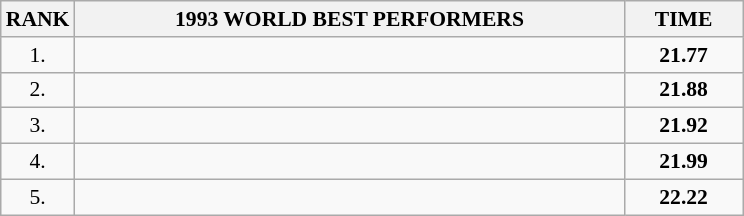<table class="wikitable" style="border-collapse: collapse; font-size: 90%;">
<tr>
<th>RANK</th>
<th align="center" style="width: 25em">1993 WORLD BEST PERFORMERS</th>
<th align="center" style="width: 5em">TIME</th>
</tr>
<tr>
<td align="center">1.</td>
<td></td>
<td align="center"><strong>21.77</strong></td>
</tr>
<tr>
<td align="center">2.</td>
<td></td>
<td align="center"><strong>21.88</strong></td>
</tr>
<tr>
<td align="center">3.</td>
<td></td>
<td align="center"><strong>21.92</strong></td>
</tr>
<tr>
<td align="center">4.</td>
<td></td>
<td align="center"><strong>21.99</strong></td>
</tr>
<tr>
<td align="center">5.</td>
<td></td>
<td align="center"><strong>22.22</strong></td>
</tr>
</table>
